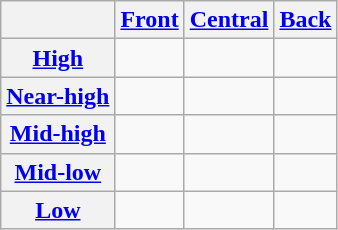<table class="wikitable">
<tr>
<th></th>
<th><a href='#'>Front</a></th>
<th><a href='#'>Central</a></th>
<th><a href='#'>Back</a></th>
</tr>
<tr>
<th><a href='#'>High</a></th>
<td>   </td>
<td></td>
<td>   </td>
</tr>
<tr>
<th><a href='#'>Near-high</a></th>
<td>   </td>
<td></td>
<td>   </td>
</tr>
<tr>
<th><a href='#'>Mid-high</a></th>
<td>   </td>
<td></td>
<td>   </td>
</tr>
<tr>
<th><a href='#'>Mid-low</a></th>
<td>   </td>
<td></td>
<td>   </td>
</tr>
<tr>
<th><a href='#'>Low</a></th>
<td></td>
<td>   </td>
<td></td>
</tr>
</table>
